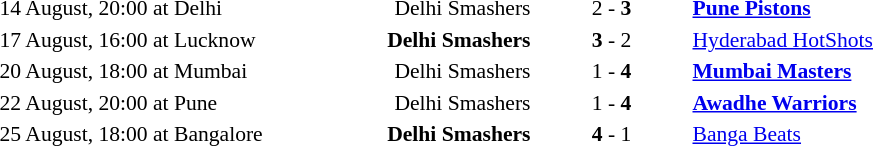<table style="font-size:90%">
<tr>
<td width=200>14 August, 20:00 at Delhi</td>
<td width=150 align=right>Delhi Smashers</td>
<td width=100 align=center>2 - <strong>3</strong></td>
<td width=150><strong><a href='#'>Pune Pistons</a></strong></td>
</tr>
<tr>
<td width=200>17 August, 16:00 at Lucknow</td>
<td width=150 align=right><strong>Delhi Smashers</strong></td>
<td width=100 align=center><strong>3</strong> - 2</td>
<td width=150><a href='#'>Hyderabad HotShots</a></td>
</tr>
<tr>
<td width=200>20 August, 18:00 at Mumbai</td>
<td width=150 align=right>Delhi Smashers</td>
<td width=100 align=center>1 - <strong>4</strong></td>
<td width=150><strong><a href='#'>Mumbai Masters</a></strong></td>
</tr>
<tr>
<td width=200>22 August, 20:00 at Pune</td>
<td width=150 align=right>Delhi Smashers</td>
<td width=100 align=center>1 - <strong>4</strong></td>
<td width=150><strong><a href='#'>Awadhe Warriors</a></strong></td>
</tr>
<tr>
<td width=200>25 August, 18:00 at Bangalore</td>
<td width=150 align=right><strong>Delhi Smashers</strong></td>
<td width=100 align=center><strong>4</strong> - 1</td>
<td width=150><a href='#'>Banga Beats</a></td>
</tr>
</table>
